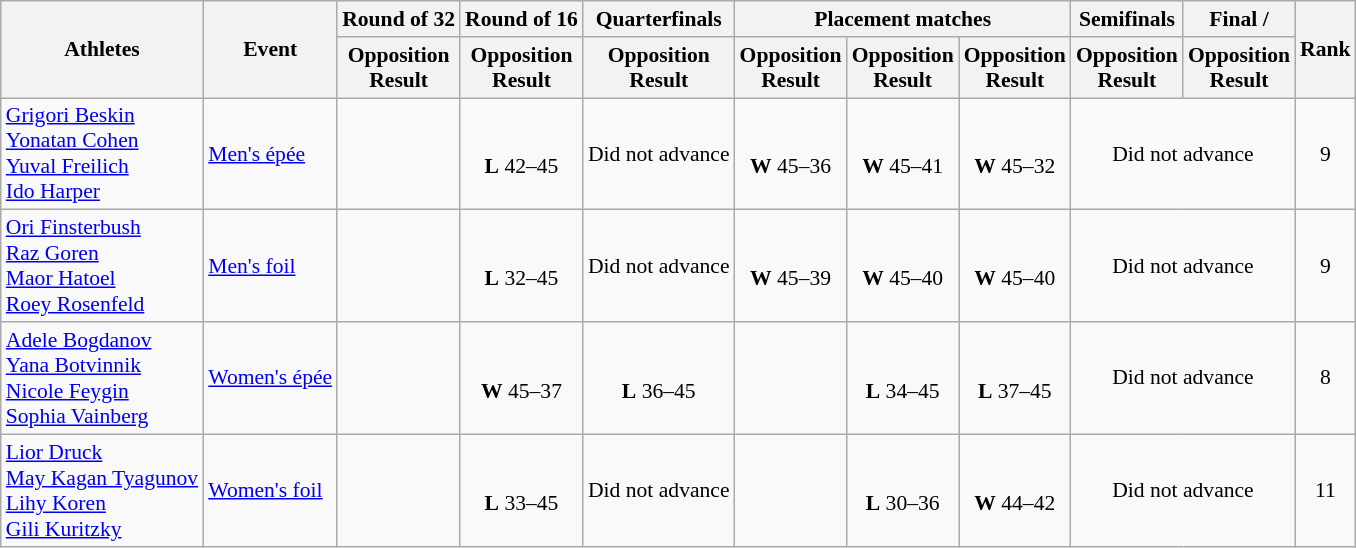<table class="wikitable" style="text-align:center; font-size:90%">
<tr>
<th rowspan=2>Athletes</th>
<th rowspan=2>Event</th>
<th>Round of 32</th>
<th>Round of 16</th>
<th>Quarterfinals</th>
<th colspan=3>Placement matches</th>
<th>Semifinals</th>
<th>Final / </th>
<th rowspan=2>Rank</th>
</tr>
<tr>
<th>Opposition<br>Result</th>
<th>Opposition<br>Result</th>
<th>Opposition<br>Result</th>
<th>Opposition<br>Result</th>
<th>Opposition<br>Result</th>
<th>Opposition<br>Result</th>
<th>Opposition<br>Result</th>
<th>Opposition<br>Result</th>
</tr>
<tr>
<td align=left><a href='#'>Grigori Beskin</a><br><a href='#'>Yonatan Cohen</a><br><a href='#'>Yuval Freilich</a><br><a href='#'>Ido Harper</a></td>
<td align=left><a href='#'>Men's épée</a></td>
<td></td>
<td><br><strong>L</strong> 42–45</td>
<td>Did not advance</td>
<td><br><strong>W</strong> 45–36</td>
<td><br><strong>W</strong> 45–41</td>
<td><br><strong>W</strong> 45–32</td>
<td colspan=2>Did not advance</td>
<td>9</td>
</tr>
<tr>
<td align=left><a href='#'>Ori Finsterbush</a><br><a href='#'>Raz Goren</a><br><a href='#'>Maor Hatoel</a><br><a href='#'>Roey Rosenfeld</a></td>
<td align=left><a href='#'>Men's foil</a></td>
<td></td>
<td><br><strong>L</strong> 32–45</td>
<td>Did not advance</td>
<td><br><strong>W</strong> 45–39</td>
<td><br><strong>W</strong> 45–40</td>
<td><br><strong>W</strong> 45–40</td>
<td colspan=2>Did not advance</td>
<td>9</td>
</tr>
<tr>
<td align=left><a href='#'>Adele Bogdanov</a><br><a href='#'>Yana Botvinnik</a><br><a href='#'>Nicole Feygin</a><br><a href='#'>Sophia Vainberg</a></td>
<td align=left><a href='#'>Women's épée</a></td>
<td></td>
<td><br><strong>W</strong> 45–37</td>
<td><br><strong>L</strong> 36–45</td>
<td></td>
<td><br><strong>L</strong> 34–45</td>
<td><br><strong>L</strong> 37–45</td>
<td colspan=2>Did not advance</td>
<td>8</td>
</tr>
<tr>
<td align=left><a href='#'>Lior Druck</a><br><a href='#'>May Kagan Tyagunov</a><br><a href='#'>Lihy Koren</a><br><a href='#'>Gili Kuritzky</a></td>
<td align=left><a href='#'>Women's foil</a></td>
<td></td>
<td><br><strong>L</strong> 33–45</td>
<td>Did not advance</td>
<td></td>
<td><br><strong>L</strong> 30–36</td>
<td><br><strong>W</strong> 44–42</td>
<td colspan=2>Did not advance</td>
<td>11</td>
</tr>
</table>
